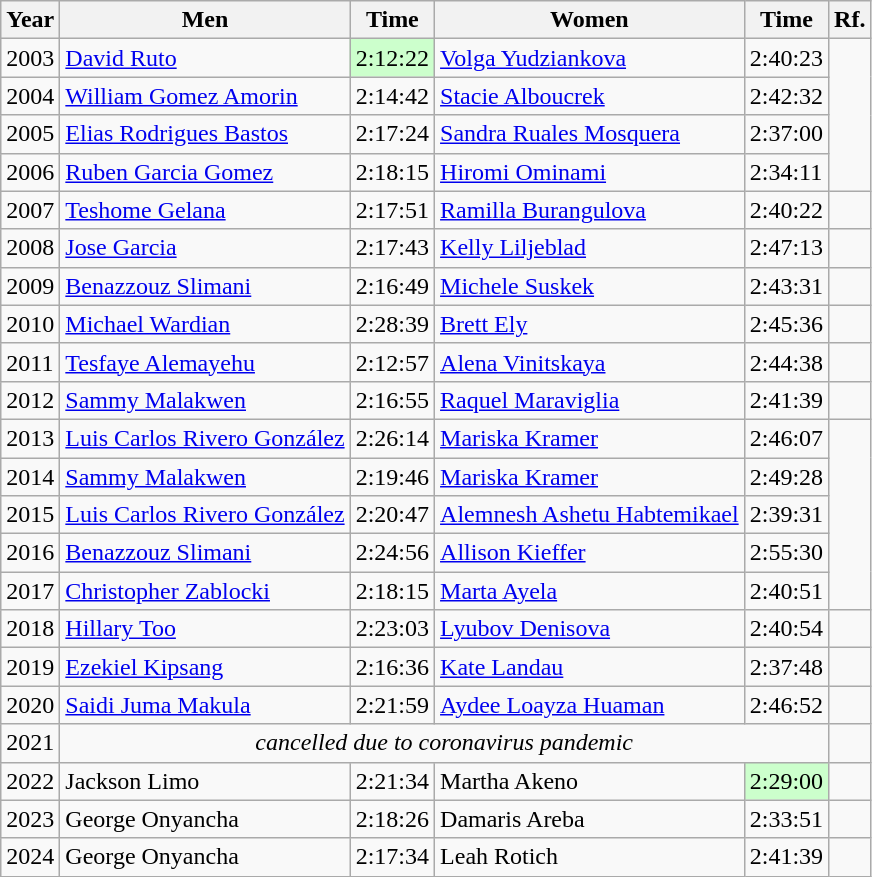<table class="wikitable sortable">
<tr>
<th>Year</th>
<th>Men</th>
<th>Time</th>
<th>Women</th>
<th>Time</th>
<th class="unsortable">Rf.</th>
</tr>
<tr>
<td>2003</td>
<td><a href='#'>David Ruto</a></td>
<td bgcolor="#CCFFCC">2:12:22</td>
<td><a href='#'>Volga Yudziankova</a></td>
<td>2:40:23</td>
</tr>
<tr>
<td>2004</td>
<td><a href='#'>William Gomez Amorin</a></td>
<td>2:14:42</td>
<td><a href='#'>Stacie Alboucrek</a></td>
<td>2:42:32</td>
</tr>
<tr>
<td>2005</td>
<td><a href='#'>Elias Rodrigues Bastos</a></td>
<td>2:17:24</td>
<td><a href='#'>Sandra Ruales Mosquera</a></td>
<td>2:37:00</td>
</tr>
<tr>
<td>2006</td>
<td><a href='#'>Ruben Garcia Gomez</a></td>
<td>2:18:15</td>
<td><a href='#'>Hiromi Ominami</a></td>
<td>2:34:11</td>
</tr>
<tr>
<td>2007</td>
<td><a href='#'>Teshome Gelana</a></td>
<td>2:17:51</td>
<td><a href='#'>Ramilla Burangulova</a></td>
<td>2:40:22</td>
<td></td>
</tr>
<tr>
<td>2008</td>
<td><a href='#'>Jose Garcia</a></td>
<td>2:17:43</td>
<td><a href='#'>Kelly Liljeblad</a></td>
<td>2:47:13</td>
<td></td>
</tr>
<tr>
<td>2009</td>
<td><a href='#'>Benazzouz Slimani</a></td>
<td>2:16:49</td>
<td><a href='#'>Michele Suskek</a></td>
<td>2:43:31</td>
<td></td>
</tr>
<tr>
<td>2010</td>
<td><a href='#'>Michael Wardian</a></td>
<td>2:28:39</td>
<td><a href='#'>Brett Ely</a></td>
<td>2:45:36</td>
<td></td>
</tr>
<tr>
<td>2011</td>
<td><a href='#'>Tesfaye Alemayehu</a></td>
<td>2:12:57</td>
<td><a href='#'>Alena Vinitskaya</a></td>
<td>2:44:38</td>
<td></td>
</tr>
<tr>
<td>2012</td>
<td><a href='#'>Sammy Malakwen</a></td>
<td>2:16:55</td>
<td><a href='#'>Raquel Maraviglia</a></td>
<td>2:41:39</td>
<td></td>
</tr>
<tr>
<td>2013</td>
<td><a href='#'>Luis Carlos Rivero González</a></td>
<td>2:26:14</td>
<td><a href='#'>Mariska Kramer</a></td>
<td>2:46:07</td>
</tr>
<tr>
<td>2014</td>
<td><a href='#'>Sammy Malakwen</a></td>
<td>2:19:46</td>
<td><a href='#'>Mariska Kramer</a></td>
<td>2:49:28</td>
</tr>
<tr>
<td>2015</td>
<td><a href='#'>Luis Carlos Rivero González</a></td>
<td>2:20:47</td>
<td><a href='#'>Alemnesh Ashetu Habtemikael</a></td>
<td>2:39:31</td>
</tr>
<tr>
<td>2016</td>
<td><a href='#'>Benazzouz Slimani</a></td>
<td>2:24:56</td>
<td><a href='#'>Allison Kieffer</a></td>
<td>2:55:30</td>
</tr>
<tr>
<td>2017</td>
<td><a href='#'>Christopher Zablocki</a></td>
<td>2:18:15</td>
<td><a href='#'>Marta Ayela</a></td>
<td>2:40:51</td>
</tr>
<tr>
<td>2018</td>
<td><a href='#'>Hillary Too</a></td>
<td>2:23:03</td>
<td><a href='#'>Lyubov Denisova</a></td>
<td>2:40:54</td>
<td></td>
</tr>
<tr>
<td>2019</td>
<td><a href='#'>Ezekiel Kipsang</a></td>
<td>2:16:36</td>
<td><a href='#'>Kate Landau</a></td>
<td>2:37:48</td>
<td></td>
</tr>
<tr>
<td>2020</td>
<td><a href='#'>Saidi Juma Makula</a></td>
<td>2:21:59 </td>
<td><a href='#'>Aydee Loayza Huaman</a></td>
<td>2:46:52 </td>
<td></td>
</tr>
<tr>
<td>2021</td>
<td colspan="4" align="center" data-sort-value=""><em>cancelled due to coronavirus pandemic</em></td>
<td></td>
</tr>
<tr>
<td>2022</td>
<td>Jackson Limo</td>
<td>2:21:34</td>
<td>Martha Akeno</td>
<td bgcolor="#CCFFCC">2:29:00</td>
<td></td>
</tr>
<tr>
<td>2023</td>
<td>George Onyancha</td>
<td>2:18:26</td>
<td>Damaris Areba</td>
<td>2:33:51</td>
<td></td>
</tr>
<tr>
<td>2024</td>
<td>George Onyancha</td>
<td>2:17:34</td>
<td>Leah Rotich</td>
<td>2:41:39</td>
<td></td>
</tr>
</table>
